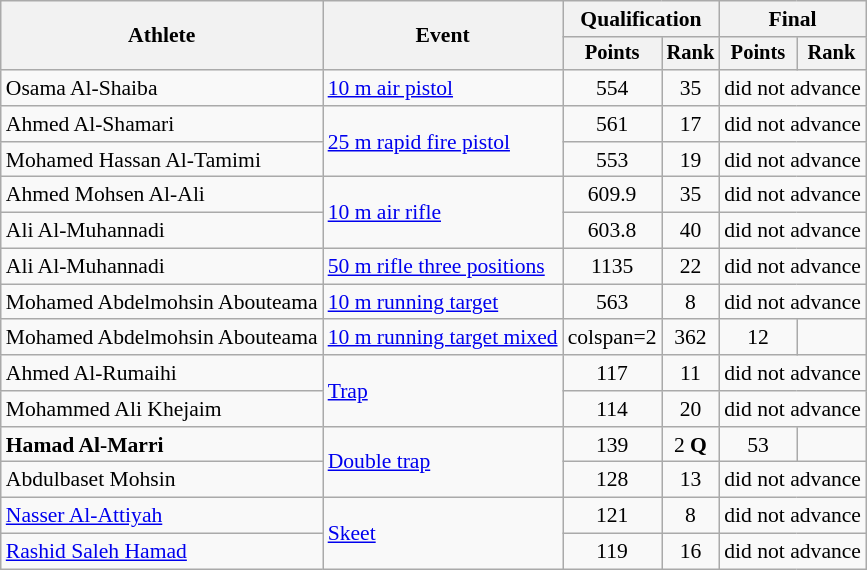<table class=wikitable style=font-size:90%;text-align:center>
<tr>
<th rowspan="2">Athlete</th>
<th rowspan="2">Event</th>
<th colspan=2>Qualification</th>
<th colspan=2>Final</th>
</tr>
<tr style="font-size:95%">
<th>Points</th>
<th>Rank</th>
<th>Points</th>
<th>Rank</th>
</tr>
<tr>
<td align=left>Osama Al-Shaiba</td>
<td align=left><a href='#'>10 m air pistol</a></td>
<td>554</td>
<td>35</td>
<td colspan=2>did not advance</td>
</tr>
<tr>
<td align=left>Ahmed Al-Shamari</td>
<td align=left rowspan=2><a href='#'>25 m rapid fire pistol</a></td>
<td>561</td>
<td>17</td>
<td colspan=2>did not advance</td>
</tr>
<tr>
<td align=left>Mohamed Hassan Al-Tamimi</td>
<td>553</td>
<td>19</td>
<td colspan=2>did not advance</td>
</tr>
<tr>
<td align=left>Ahmed Mohsen Al-Ali</td>
<td align=left rowspan=2><a href='#'>10 m air rifle</a></td>
<td>609.9</td>
<td>35</td>
<td colspan=2>did not advance</td>
</tr>
<tr>
<td align=left>Ali Al-Muhannadi</td>
<td>603.8</td>
<td>40</td>
<td colspan=2>did not advance</td>
</tr>
<tr>
<td align=left>Ali Al-Muhannadi</td>
<td align=left><a href='#'>50 m rifle three positions</a></td>
<td>1135</td>
<td>22</td>
<td colspan=2>did not advance</td>
</tr>
<tr>
<td align=left>Mohamed Abdelmohsin Abouteama</td>
<td align=left><a href='#'>10 m running target</a></td>
<td>563</td>
<td>8</td>
<td colspan=2>did not advance</td>
</tr>
<tr>
<td align=left>Mohamed Abdelmohsin Abouteama</td>
<td align=left><a href='#'>10 m running target mixed</a></td>
<td>colspan=2 </td>
<td>362</td>
<td>12</td>
</tr>
<tr>
<td align=left>Ahmed Al-Rumaihi</td>
<td align=left rowspan=2><a href='#'>Trap</a></td>
<td>117</td>
<td>11</td>
<td colspan=2>did not advance</td>
</tr>
<tr>
<td align=left>Mohammed Ali Khejaim</td>
<td>114</td>
<td>20</td>
<td colspan=2>did not advance</td>
</tr>
<tr>
<td align=left><strong>Hamad Al-Marri</strong></td>
<td align=left rowspan=2><a href='#'>Double trap</a></td>
<td>139</td>
<td>2 <strong>Q</strong></td>
<td>53</td>
<td></td>
</tr>
<tr>
<td align=left>Abdulbaset Mohsin</td>
<td>128</td>
<td>13</td>
<td colspan=2>did not advance</td>
</tr>
<tr>
<td align=left><a href='#'>Nasser Al-Attiyah</a></td>
<td align=left rowspan=2><a href='#'>Skeet</a></td>
<td>121</td>
<td>8</td>
<td colspan=2>did not advance</td>
</tr>
<tr>
<td align=left><a href='#'>Rashid Saleh Hamad</a></td>
<td>119</td>
<td>16</td>
<td colspan=2>did not advance</td>
</tr>
</table>
